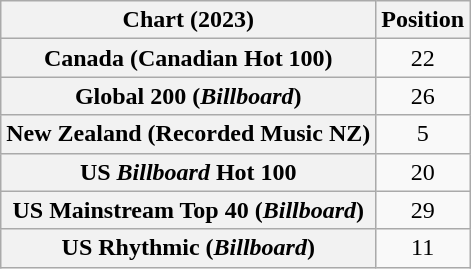<table class="wikitable sortable plainrowheaders" style="text-align:center">
<tr>
<th scope="col">Chart (2023)</th>
<th scope="col">Position</th>
</tr>
<tr>
<th scope="row">Canada (Canadian Hot 100)</th>
<td>22</td>
</tr>
<tr>
<th scope="row">Global 200 (<em>Billboard</em>)</th>
<td>26</td>
</tr>
<tr>
<th scope="row">New Zealand (Recorded Music NZ)</th>
<td>5</td>
</tr>
<tr>
<th scope="row">US <em>Billboard</em> Hot 100</th>
<td>20</td>
</tr>
<tr>
<th scope="row">US Mainstream Top 40 (<em>Billboard</em>)</th>
<td>29</td>
</tr>
<tr>
<th scope="row">US Rhythmic (<em>Billboard</em>)</th>
<td>11</td>
</tr>
</table>
